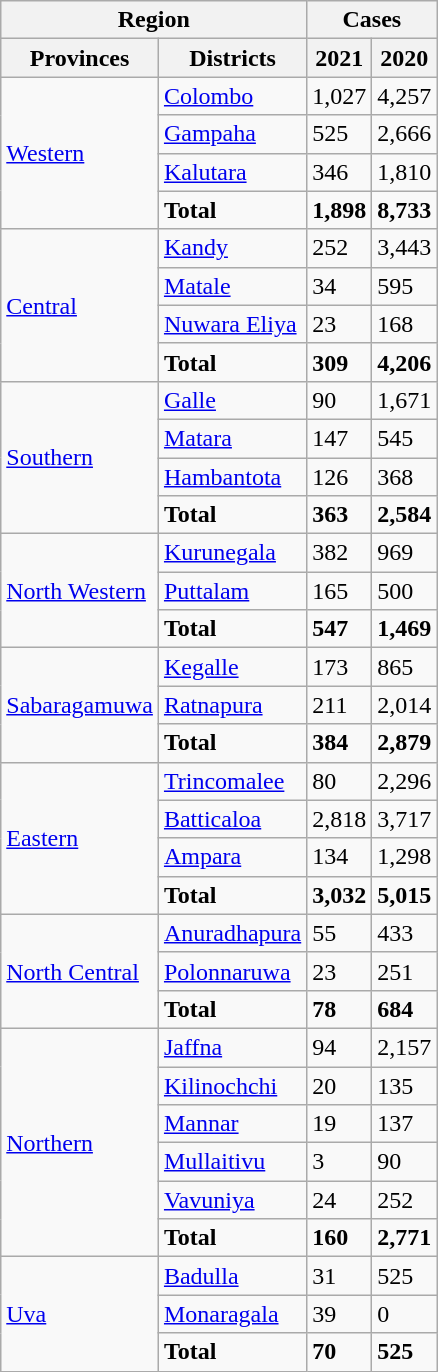<table class="wikitable sortable">
<tr>
<th colspan="2">Region</th>
<th colspan="2">Cases</th>
</tr>
<tr>
<th>Provinces</th>
<th>Districts</th>
<th>2021</th>
<th>2020</th>
</tr>
<tr>
<td rowspan="4"><a href='#'>Western</a></td>
<td><a href='#'>Colombo</a></td>
<td>1,027</td>
<td>4,257</td>
</tr>
<tr>
<td><a href='#'>Gampaha</a></td>
<td>525</td>
<td>2,666</td>
</tr>
<tr>
<td><a href='#'>Kalutara</a></td>
<td>346</td>
<td>1,810</td>
</tr>
<tr>
<td><strong>Total</strong></td>
<td><strong>1,898</strong></td>
<td><strong>8,733</strong></td>
</tr>
<tr>
<td rowspan="4"><a href='#'>Central</a></td>
<td><a href='#'>Kandy</a></td>
<td>252</td>
<td>3,443</td>
</tr>
<tr>
<td><a href='#'>Matale</a></td>
<td>34</td>
<td>595</td>
</tr>
<tr>
<td><a href='#'>Nuwara Eliya</a></td>
<td>23</td>
<td>168</td>
</tr>
<tr>
<td><strong>Total</strong></td>
<td><strong>309</strong></td>
<td><strong>4,206</strong></td>
</tr>
<tr>
<td rowspan="4"><a href='#'>Southern</a></td>
<td><a href='#'>Galle</a></td>
<td>90</td>
<td>1,671</td>
</tr>
<tr>
<td><a href='#'>Matara</a></td>
<td>147</td>
<td>545</td>
</tr>
<tr>
<td><a href='#'>Hambantota</a></td>
<td>126</td>
<td>368</td>
</tr>
<tr>
<td><strong>Total</strong></td>
<td><strong>363</strong></td>
<td><strong>2,584</strong></td>
</tr>
<tr>
<td rowspan="3"><a href='#'>North Western</a></td>
<td><a href='#'>Kurunegala</a></td>
<td>382</td>
<td>969</td>
</tr>
<tr>
<td><a href='#'>Puttalam</a></td>
<td>165</td>
<td>500</td>
</tr>
<tr>
<td><strong>Total</strong></td>
<td><strong>547</strong></td>
<td><strong>1,469</strong></td>
</tr>
<tr>
<td rowspan="3"><a href='#'>Sabaragamuwa</a></td>
<td><a href='#'>Kegalle</a></td>
<td>173</td>
<td>865</td>
</tr>
<tr>
<td><a href='#'>Ratnapura</a></td>
<td>211</td>
<td>2,014</td>
</tr>
<tr>
<td><strong>Total</strong></td>
<td><strong>384</strong></td>
<td><strong>2,879</strong></td>
</tr>
<tr>
<td rowspan="4"><a href='#'>Eastern</a></td>
<td><a href='#'>Trincomalee</a></td>
<td>80</td>
<td>2,296</td>
</tr>
<tr>
<td><a href='#'>Batticaloa</a></td>
<td>2,818</td>
<td>3,717</td>
</tr>
<tr>
<td><a href='#'>Ampara</a></td>
<td>134</td>
<td>1,298</td>
</tr>
<tr>
<td><strong>Total</strong></td>
<td><strong>3,032</strong></td>
<td><strong>5,015</strong></td>
</tr>
<tr>
<td rowspan="3"><a href='#'>North Central</a></td>
<td><a href='#'>Anuradhapura</a></td>
<td>55</td>
<td>433</td>
</tr>
<tr>
<td><a href='#'>Polonnaruwa</a></td>
<td>23</td>
<td>251</td>
</tr>
<tr>
<td><strong>Total</strong></td>
<td><strong>78</strong></td>
<td><strong>684</strong></td>
</tr>
<tr>
<td rowspan="6"><a href='#'>Northern</a></td>
<td><a href='#'>Jaffna</a></td>
<td>94</td>
<td>2,157</td>
</tr>
<tr>
<td><a href='#'>Kilinochchi</a></td>
<td>20</td>
<td>135</td>
</tr>
<tr>
<td><a href='#'>Mannar</a></td>
<td>19</td>
<td>137</td>
</tr>
<tr>
<td><a href='#'>Mullaitivu</a></td>
<td>3</td>
<td>90</td>
</tr>
<tr>
<td><a href='#'>Vavuniya</a></td>
<td>24</td>
<td>252</td>
</tr>
<tr>
<td><strong>Total</strong></td>
<td><strong>160</strong></td>
<td><strong>2,771</strong></td>
</tr>
<tr>
<td rowspan="3"><a href='#'>Uva</a></td>
<td><a href='#'>Badulla</a></td>
<td>31</td>
<td>525</td>
</tr>
<tr>
<td><a href='#'>Monaragala</a></td>
<td>39</td>
<td>0</td>
</tr>
<tr>
<td><strong>Total</strong></td>
<td><strong>70</strong></td>
<td><strong>525</strong></td>
</tr>
</table>
